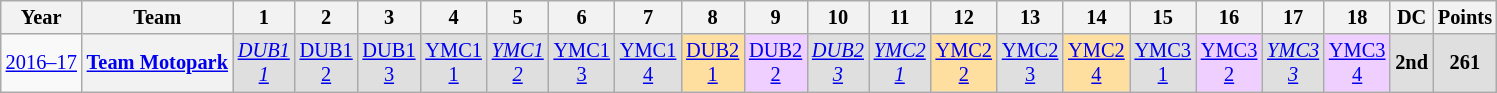<table class="wikitable" style="text-align:center; font-size:85%">
<tr>
<th>Year</th>
<th>Team</th>
<th>1</th>
<th>2</th>
<th>3</th>
<th>4</th>
<th>5</th>
<th>6</th>
<th>7</th>
<th>8</th>
<th>9</th>
<th>10</th>
<th>11</th>
<th>12</th>
<th>13</th>
<th>14</th>
<th>15</th>
<th>16</th>
<th>17</th>
<th>18</th>
<th>DC</th>
<th>Points</th>
</tr>
<tr>
<td nowrap><a href='#'>2016–17</a></td>
<th nowrap><a href='#'>Team Motopark</a></th>
<td style="background:#DFDFDF;"><em><a href='#'>DUB1<br>1</a></em><br></td>
<td style="background:#DFDFDF;"><a href='#'>DUB1<br>2</a><br></td>
<td style="background:#DFDFDF;"><a href='#'>DUB1<br>3</a><br></td>
<td style="background:#DFDFDF;"><a href='#'>YMC1<br>1</a><br></td>
<td style="background:#DFDFDF;"><em><a href='#'>YMC1<br>2</a></em><br></td>
<td style="background:#DFDFDF;"><a href='#'>YMC1<br>3</a><br></td>
<td style="background:#DFDFDF;"><a href='#'>YMC1<br>4</a><br></td>
<td style="background:#FFDF9F;"><a href='#'>DUB2<br>1</a><br></td>
<td style="background:#EFCFFF;"><a href='#'>DUB2<br>2</a><br></td>
<td style="background:#DFDFDF;"><em><a href='#'>DUB2<br>3</a></em><br></td>
<td style="background:#DFDFDF;"><em><a href='#'>YMC2<br>1</a></em><br></td>
<td style="background:#FFDF9F;"><a href='#'>YMC2<br>2</a><br></td>
<td style="background:#DFDFDF;"><a href='#'>YMC2<br>3</a><br></td>
<td style="background:#FFDF9F;"><a href='#'>YMC2<br>4</a><br></td>
<td style="background:#DFDFDF;"><a href='#'>YMC3<br>1</a><br></td>
<td style="background:#EFCFFF;"><a href='#'>YMC3<br>2</a><br></td>
<td style="background:#DFDFDF;"><em><a href='#'>YMC3<br>3</a></em><br></td>
<td style="background:#EFCFFF;"><a href='#'>YMC3<br>4</a><br></td>
<th style="background:#DFDFDF;">2nd</th>
<th style="background:#DFDFDF;">261</th>
</tr>
</table>
